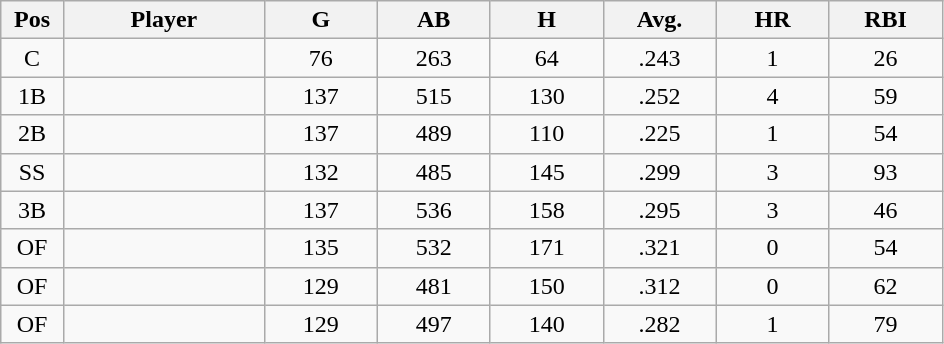<table class="wikitable sortable">
<tr>
<th bgcolor="#DDDDFF" width="5%">Pos</th>
<th bgcolor="#DDDDFF" width="16%">Player</th>
<th bgcolor="#DDDDFF" width="9%">G</th>
<th bgcolor="#DDDDFF" width="9%">AB</th>
<th bgcolor="#DDDDFF" width="9%">H</th>
<th bgcolor="#DDDDFF" width="9%">Avg.</th>
<th bgcolor="#DDDDFF" width="9%">HR</th>
<th bgcolor="#DDDDFF" width="9%">RBI</th>
</tr>
<tr align="center">
<td>C</td>
<td></td>
<td>76</td>
<td>263</td>
<td>64</td>
<td>.243</td>
<td>1</td>
<td>26</td>
</tr>
<tr align="center">
<td>1B</td>
<td></td>
<td>137</td>
<td>515</td>
<td>130</td>
<td>.252</td>
<td>4</td>
<td>59</td>
</tr>
<tr align="center">
<td>2B</td>
<td></td>
<td>137</td>
<td>489</td>
<td>110</td>
<td>.225</td>
<td>1</td>
<td>54</td>
</tr>
<tr align="center">
<td>SS</td>
<td></td>
<td>132</td>
<td>485</td>
<td>145</td>
<td>.299</td>
<td>3</td>
<td>93</td>
</tr>
<tr align="center">
<td>3B</td>
<td></td>
<td>137</td>
<td>536</td>
<td>158</td>
<td>.295</td>
<td>3</td>
<td>46</td>
</tr>
<tr align="center">
<td>OF</td>
<td></td>
<td>135</td>
<td>532</td>
<td>171</td>
<td>.321</td>
<td>0</td>
<td>54</td>
</tr>
<tr align="center">
<td>OF</td>
<td></td>
<td>129</td>
<td>481</td>
<td>150</td>
<td>.312</td>
<td>0</td>
<td>62</td>
</tr>
<tr align="center">
<td>OF</td>
<td></td>
<td>129</td>
<td>497</td>
<td>140</td>
<td>.282</td>
<td>1</td>
<td>79</td>
</tr>
</table>
